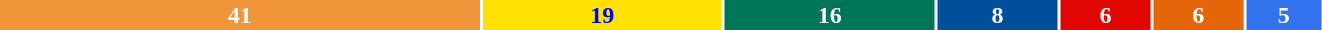<table style="width:70%; font-weight:bold; text-align:center">
<tr>
<td style="background:#F0953A; width:32%; color:white">41</td>
<td style="background:#FFE200; width:16%; color:#0000FF">19</td>
<td style="background:#007557; width:14%; color:white">16</td>
<td style="background:#014F9A; width:8%; color:white">8</td>
<td style="background:#E10600; width:6%; color:white">6</td>
<td style="background:#E56509; width:6%; color:white">6</td>
<td style="background:#3273ED; width:5%; color:white">5</td>
</tr>
<tr>
<td><a href='#'></a></td>
<td><a href='#'></a></td>
<td><a href='#'></a></td>
<td><a href='#'></a></td>
<td><a href='#'></a></td>
<td><a href='#'></a></td>
<td><a href='#'></a></td>
</tr>
</table>
